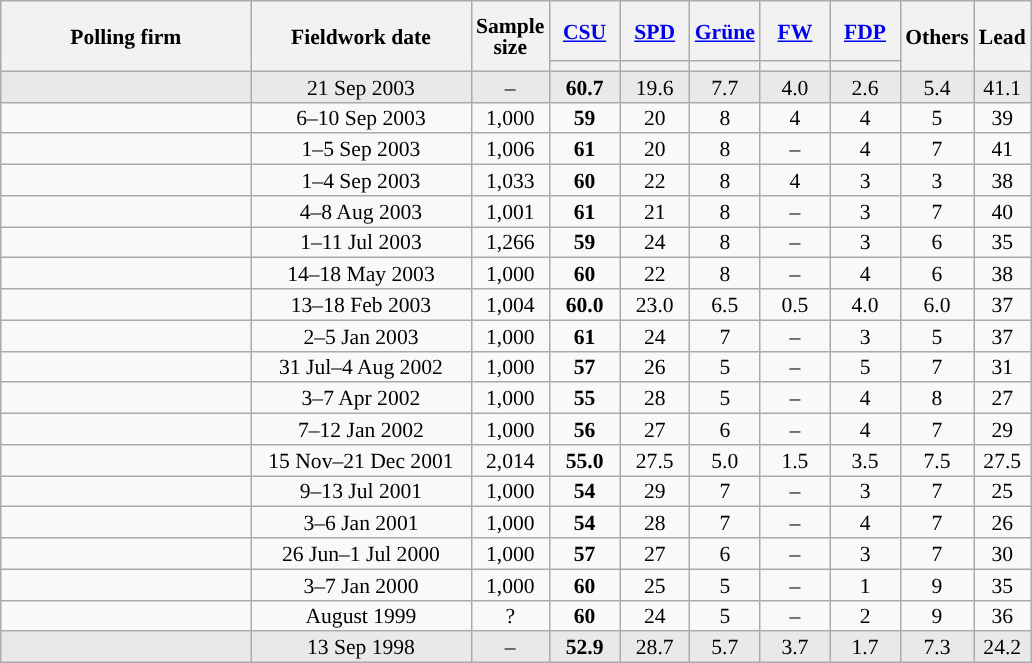<table class="wikitable sortable" style="text-align:center;font-size:90%;line-height:14px;">
<tr style="height:40px;">
<th style="width:160px;" rowspan="2">Polling firm</th>
<th style="width:140px;" rowspan="2">Fieldwork date</th>
<th style="width:35px;" rowspan="2">Sample<br>size</th>
<th class="unsortable" style="width:40px;"><a href='#'>CSU</a></th>
<th class="unsortable" style="width:40px;"><a href='#'>SPD</a></th>
<th class="unsortable" style="width:40px;"><a href='#'>Grüne</a></th>
<th class="unsortable" style="width:40px;"><a href='#'>FW</a></th>
<th class="unsortable" style="width:40px;"><a href='#'>FDP</a></th>
<th class="unsortable" style="width:40px;" rowspan="2">Others</th>
<th style="width:30px;" rowspan="2">Lead</th>
</tr>
<tr>
<th style="background:"></th>
<th style="background:"></th>
<th style="background:"></th>
<th style="background:"></th>
<th style="background:"></th>
</tr>
<tr style="background:#E9E9E9;">
<td></td>
<td data-sort-value="2003-09-21">21 Sep 2003</td>
<td>–</td>
<td><strong>60.7</strong></td>
<td>19.6</td>
<td>7.7</td>
<td>4.0</td>
<td>2.6</td>
<td>5.4</td>
<td style="background:">41.1</td>
</tr>
<tr>
<td></td>
<td data-sort-value="2003-09-11">6–10 Sep 2003</td>
<td>1,000</td>
<td><strong>59</strong></td>
<td>20</td>
<td>8</td>
<td>4</td>
<td>4</td>
<td>5</td>
<td style="background:">39</td>
</tr>
<tr>
<td></td>
<td data-sort-value="2003-09-09">1–5 Sep 2003</td>
<td>1,006</td>
<td><strong>61</strong></td>
<td>20</td>
<td>8</td>
<td>–</td>
<td>4</td>
<td>7</td>
<td style="background:">41</td>
</tr>
<tr>
<td></td>
<td data-sort-value="2003-09-05">1–4 Sep 2003</td>
<td>1,033</td>
<td><strong>60</strong></td>
<td>22</td>
<td>8</td>
<td>4</td>
<td>3</td>
<td>3</td>
<td style="background:">38</td>
</tr>
<tr>
<td></td>
<td data-sort-value="2003-08-13">4–8 Aug 2003</td>
<td>1,001</td>
<td><strong>61</strong></td>
<td>21</td>
<td>8</td>
<td>–</td>
<td>3</td>
<td>7</td>
<td style="background:">40</td>
</tr>
<tr>
<td></td>
<td data-sort-value="2003-07-16">1–11 Jul 2003</td>
<td>1,266</td>
<td><strong>59</strong></td>
<td>24</td>
<td>8</td>
<td>–</td>
<td>3</td>
<td>6</td>
<td style="background:">35</td>
</tr>
<tr>
<td></td>
<td data-sort-value="2003-05-21">14–18 May 2003</td>
<td>1,000</td>
<td><strong>60</strong></td>
<td>22</td>
<td>8</td>
<td>–</td>
<td>4</td>
<td>6</td>
<td style="background:">38</td>
</tr>
<tr>
<td></td>
<td data-sort-value="2003-02-18">13–18 Feb 2003</td>
<td>1,004</td>
<td><strong>60.0</strong></td>
<td>23.0</td>
<td>6.5</td>
<td>0.5</td>
<td>4.0</td>
<td>6.0</td>
<td style="background:">37</td>
</tr>
<tr>
<td></td>
<td data-sort-value="2003-01-08">2–5 Jan 2003</td>
<td>1,000</td>
<td><strong>61</strong></td>
<td>24</td>
<td>7</td>
<td>–</td>
<td>3</td>
<td>5</td>
<td style="background:">37</td>
</tr>
<tr>
<td></td>
<td data-sort-value="2002-08-07">31 Jul–4 Aug 2002</td>
<td>1,000</td>
<td><strong>57</strong></td>
<td>26</td>
<td>5</td>
<td>–</td>
<td>5</td>
<td>7</td>
<td style="background:">31</td>
</tr>
<tr>
<td></td>
<td data-sort-value="2002-04-10">3–7 Apr 2002</td>
<td>1,000</td>
<td><strong>55</strong></td>
<td>28</td>
<td>5</td>
<td>–</td>
<td>4</td>
<td>8</td>
<td style="background:">27</td>
</tr>
<tr>
<td></td>
<td data-sort-value="2002-01-18">7–12 Jan 2002</td>
<td>1,000</td>
<td><strong>56</strong></td>
<td>27</td>
<td>6</td>
<td>–</td>
<td>4</td>
<td>7</td>
<td style="background:">29</td>
</tr>
<tr>
<td></td>
<td data-sort-value="2001-12-21">15 Nov–21 Dec 2001</td>
<td>2,014</td>
<td><strong>55.0</strong></td>
<td>27.5</td>
<td>5.0</td>
<td>1.5</td>
<td>3.5</td>
<td>7.5</td>
<td style="background:">27.5</td>
</tr>
<tr>
<td></td>
<td data-sort-value="2001-07-18">9–13 Jul 2001</td>
<td>1,000</td>
<td><strong>54</strong></td>
<td>29</td>
<td>7</td>
<td>–</td>
<td>3</td>
<td>7</td>
<td style="background:">25</td>
</tr>
<tr>
<td></td>
<td data-sort-value="2001-01-10">3–6 Jan 2001</td>
<td>1,000</td>
<td><strong>54</strong></td>
<td>28</td>
<td>7</td>
<td>–</td>
<td>4</td>
<td>7</td>
<td style="background:">26</td>
</tr>
<tr>
<td></td>
<td data-sort-value="2000-07-10">26 Jun–1 Jul 2000</td>
<td>1,000</td>
<td><strong>57</strong></td>
<td>27</td>
<td>6</td>
<td>–</td>
<td>3</td>
<td>7</td>
<td style="background:">30</td>
</tr>
<tr>
<td></td>
<td data-sort-value="2000-01-12">3–7 Jan 2000</td>
<td>1,000</td>
<td><strong>60</strong></td>
<td>25</td>
<td>5</td>
<td>–</td>
<td>1</td>
<td>9</td>
<td style="background:">35</td>
</tr>
<tr>
<td></td>
<td data-sort-value="1999-08-04">August 1999</td>
<td>?</td>
<td><strong>60</strong></td>
<td>24</td>
<td>5</td>
<td>–</td>
<td>2</td>
<td>9</td>
<td style="background:">36</td>
</tr>
<tr style="background:#E9E9E9;">
<td></td>
<td data-sort-value="1998-09-13">13 Sep 1998</td>
<td>–</td>
<td><strong>52.9</strong></td>
<td>28.7</td>
<td>5.7</td>
<td>3.7</td>
<td>1.7</td>
<td>7.3</td>
<td style="background:">24.2</td>
</tr>
</table>
